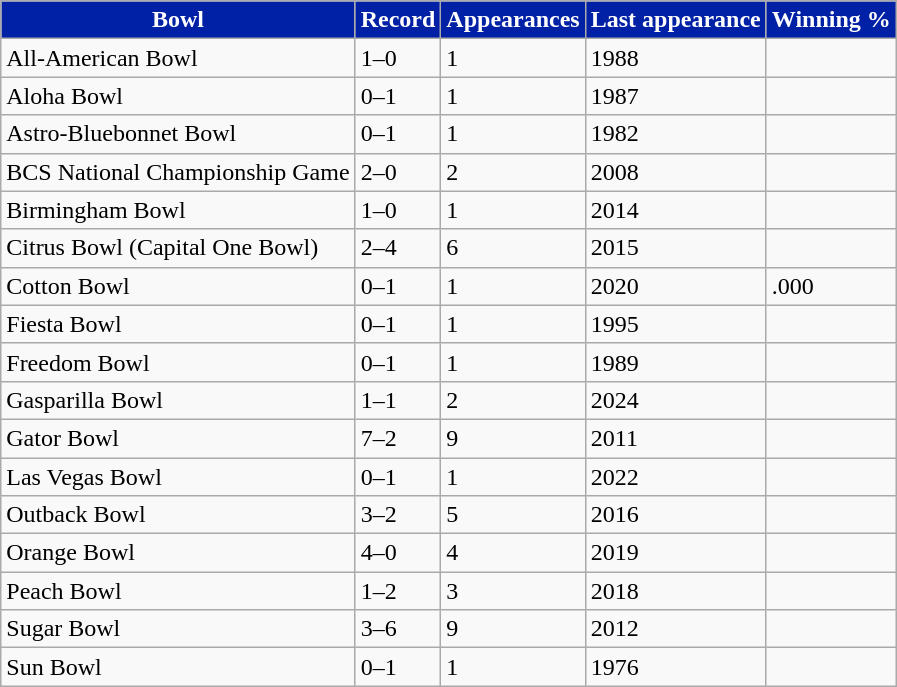<table class="wikitable sortable">
<tr>
<th style="background:#0021A5; color:white;">Bowl</th>
<th style="background:#0021A5; color:white;">Record</th>
<th style="background:#0021A5; color:white;">Appearances</th>
<th style="background:#0021A5; color:white;">Last appearance</th>
<th style="background:#0021A5; color:white;">Winning %</th>
</tr>
<tr>
<td>All-American Bowl</td>
<td>1–0</td>
<td>1</td>
<td>1988</td>
<td></td>
</tr>
<tr>
<td>Aloha Bowl</td>
<td>0–1</td>
<td>1</td>
<td>1987</td>
<td></td>
</tr>
<tr>
<td>Astro-Bluebonnet Bowl</td>
<td>0–1</td>
<td>1</td>
<td>1982</td>
<td></td>
</tr>
<tr>
<td>BCS National Championship Game</td>
<td>2–0</td>
<td>2</td>
<td>2008</td>
<td></td>
</tr>
<tr>
<td>Birmingham Bowl</td>
<td>1–0</td>
<td>1</td>
<td>2014</td>
<td></td>
</tr>
<tr>
<td>Citrus Bowl (Capital One Bowl)</td>
<td>2–4</td>
<td>6</td>
<td>2015</td>
<td></td>
</tr>
<tr>
<td>Cotton Bowl</td>
<td>0–1</td>
<td>1</td>
<td>2020</td>
<td>.000</td>
</tr>
<tr>
<td>Fiesta Bowl</td>
<td>0–1</td>
<td>1</td>
<td>1995</td>
<td></td>
</tr>
<tr>
<td>Freedom Bowl</td>
<td>0–1</td>
<td>1</td>
<td>1989</td>
<td></td>
</tr>
<tr>
<td>Gasparilla Bowl</td>
<td>1–1</td>
<td>2</td>
<td>2024</td>
<td></td>
</tr>
<tr>
<td>Gator Bowl</td>
<td>7–2</td>
<td>9</td>
<td>2011</td>
<td></td>
</tr>
<tr>
<td>Las Vegas Bowl</td>
<td>0–1</td>
<td>1</td>
<td>2022</td>
<td></td>
</tr>
<tr>
<td>Outback Bowl</td>
<td>3–2</td>
<td>5</td>
<td>2016</td>
<td></td>
</tr>
<tr>
<td>Orange Bowl</td>
<td>4–0</td>
<td>4</td>
<td>2019</td>
<td></td>
</tr>
<tr>
<td>Peach Bowl</td>
<td>1–2</td>
<td>3</td>
<td>2018</td>
<td></td>
</tr>
<tr>
<td>Sugar Bowl</td>
<td>3–6</td>
<td>9</td>
<td>2012</td>
<td></td>
</tr>
<tr>
<td>Sun Bowl</td>
<td>0–1</td>
<td>1</td>
<td>1976</td>
<td></td>
</tr>
</table>
